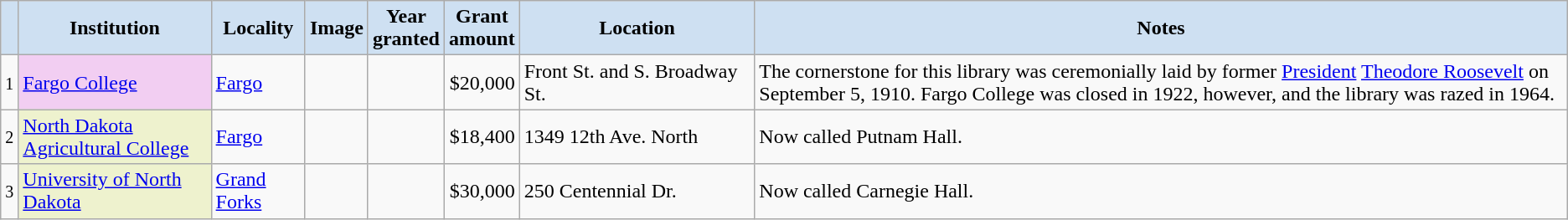<table class="wikitable sortable" align="center">
<tr>
<th style="background-color:#CEE0F2;"></th>
<th style="background-color:#CEE0F2;">Institution</th>
<th style="background-color:#CEE0F2;">Locality</th>
<th style="background-color:#CEE0F2;" class="unsortable">Image</th>
<th style="background-color:#CEE0F2;">Year<br>granted</th>
<th style="background-color:#CEE0F2;">Grant<br>amount</th>
<th style="background-color:#CEE0F2;" width=15%>Location</th>
<th style="background-color:#CEE0F2;" class="unsortable">Notes</th>
</tr>
<tr ->
<td align=center><small>1</small></td>
<td style=background-color:#F2CEF2;><a href='#'>Fargo College</a></td>
<td><a href='#'>Fargo</a></td>
<td></td>
<td></td>
<td align=right>$20,000</td>
<td>Front St. and S. Broadway St.<br><small></small></td>
<td>The cornerstone for this library was ceremonially laid by former <a href='#'>President</a> <a href='#'>Theodore Roosevelt</a> on September 5, 1910. Fargo College was closed in 1922, however, and the library was razed in 1964.</td>
</tr>
<tr ->
<td><small>2</small></td>
<td style="background-color:#EEF2CE;"><a href='#'>North Dakota Agricultural College</a></td>
<td><a href='#'>Fargo</a></td>
<td></td>
<td></td>
<td align=right>$18,400</td>
<td>1349 12th Ave. North</td>
<td>Now called Putnam Hall.</td>
</tr>
<tr ->
<td align=center><small>3</small></td>
<td style="background-color:#EEF2CE;"><a href='#'>University of North Dakota</a></td>
<td><a href='#'>Grand Forks</a></td>
<td></td>
<td></td>
<td align=right>$30,000</td>
<td>250 Centennial Dr.</td>
<td>Now called Carnegie Hall.</td>
</tr>
</table>
